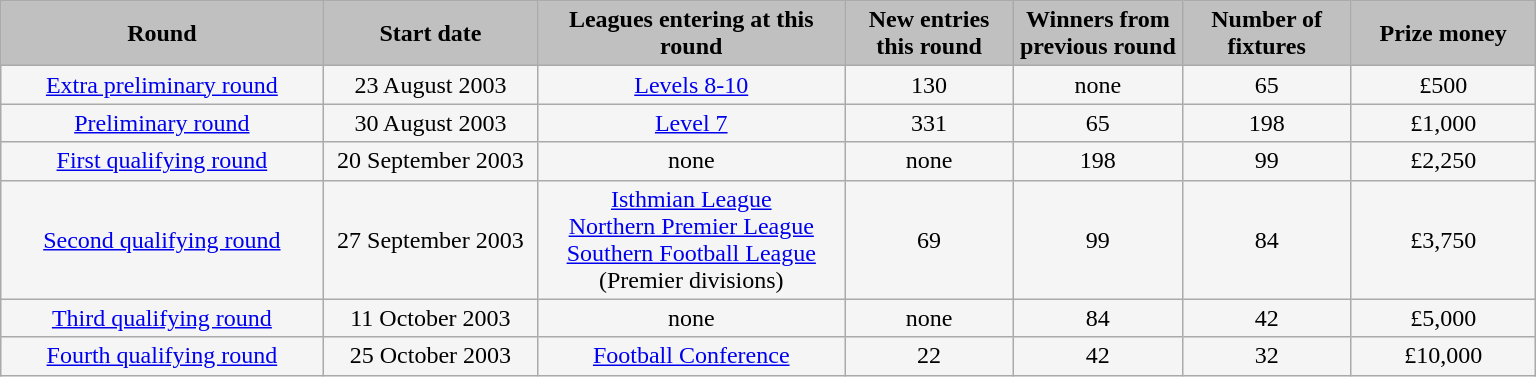<table class="wikitable" style="width: 1024px; background:WhiteSmoke; text-align:center">
<tr>
<th scope="col" style="width: 21.00%; background:silver;">Round</th>
<th scope="col" style="width: 14.00%; background:silver;">Start date</th>
<th scope="col" style="width: 20.00%; background:silver;">Leagues entering at this round</th>
<th scope="col" style="width: 11.00%; background:silver;">New entries this round</th>
<th scope="col" style="width: 11.00%; background:silver;">Winners from previous round</th>
<th scope="col" style="width: 11.00%; background:silver;">Number of fixtures</th>
<th scope="col" style="width: 12.00%; background:silver;">Prize money</th>
</tr>
<tr>
<td><a href='#'>Extra preliminary round</a></td>
<td>23 August 2003</td>
<td><a href='#'>Levels 8-10</a></td>
<td>130</td>
<td>none</td>
<td>65</td>
<td>£500</td>
</tr>
<tr>
<td><a href='#'>Preliminary round</a></td>
<td>30 August 2003</td>
<td><a href='#'>Level 7</a></td>
<td>331</td>
<td>65</td>
<td>198</td>
<td>£1,000</td>
</tr>
<tr>
<td><a href='#'>First qualifying round</a></td>
<td>20 September 2003</td>
<td>none</td>
<td>none</td>
<td>198</td>
<td>99</td>
<td>£2,250</td>
</tr>
<tr>
<td><a href='#'>Second qualifying round</a></td>
<td>27 September 2003</td>
<td><a href='#'>Isthmian League</a><br><a href='#'>Northern Premier League</a><br><a href='#'>Southern Football League</a><br>(Premier divisions)</td>
<td>69</td>
<td>99</td>
<td>84</td>
<td>£3,750</td>
</tr>
<tr>
<td><a href='#'>Third qualifying round</a></td>
<td>11 October 2003</td>
<td>none</td>
<td>none</td>
<td>84</td>
<td>42</td>
<td>£5,000</td>
</tr>
<tr>
<td><a href='#'>Fourth qualifying round</a></td>
<td>25 October 2003</td>
<td><a href='#'>Football Conference</a></td>
<td>22</td>
<td>42</td>
<td>32</td>
<td>£10,000</td>
</tr>
</table>
